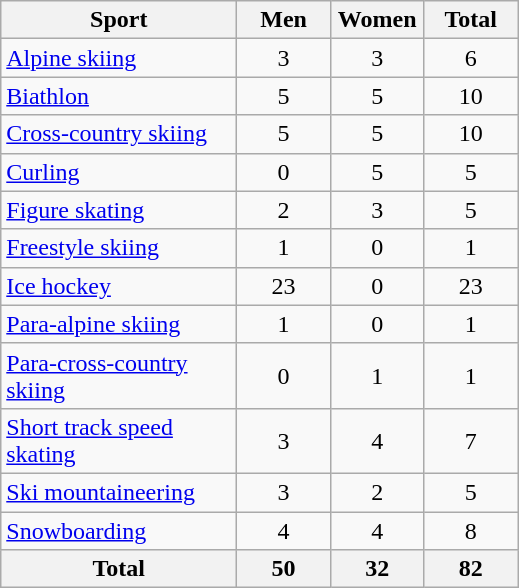<table class="wikitable sortable" style="text-align:center">
<tr>
<th width=150>Sport</th>
<th width=55>Men</th>
<th width=55>Women</th>
<th width=55>Total</th>
</tr>
<tr>
<td align=left><a href='#'>Alpine skiing</a></td>
<td>3</td>
<td>3</td>
<td>6</td>
</tr>
<tr>
<td align=left><a href='#'>Biathlon</a></td>
<td>5</td>
<td>5</td>
<td>10</td>
</tr>
<tr>
<td align=left><a href='#'>Cross-country skiing</a></td>
<td>5</td>
<td>5</td>
<td>10</td>
</tr>
<tr>
<td align=left><a href='#'>Curling</a></td>
<td>0</td>
<td>5</td>
<td>5</td>
</tr>
<tr>
<td align=left><a href='#'>Figure skating</a></td>
<td>2</td>
<td>3</td>
<td>5</td>
</tr>
<tr>
<td align=left><a href='#'>Freestyle skiing</a></td>
<td>1</td>
<td>0</td>
<td>1</td>
</tr>
<tr>
<td align=left><a href='#'>Ice hockey</a></td>
<td>23</td>
<td>0</td>
<td>23</td>
</tr>
<tr>
<td align=left><a href='#'>Para-alpine skiing</a></td>
<td>1</td>
<td>0</td>
<td>1</td>
</tr>
<tr>
<td align=left><a href='#'>Para-cross-country skiing</a></td>
<td>0</td>
<td>1</td>
<td>1</td>
</tr>
<tr>
<td align=left><a href='#'>Short track speed skating</a></td>
<td>3</td>
<td>4</td>
<td>7</td>
</tr>
<tr>
<td align=left><a href='#'>Ski mountaineering</a></td>
<td>3</td>
<td>2</td>
<td>5</td>
</tr>
<tr>
<td align=left><a href='#'>Snowboarding</a></td>
<td>4</td>
<td>4</td>
<td>8</td>
</tr>
<tr>
<th>Total</th>
<th>50</th>
<th>32</th>
<th>82</th>
</tr>
</table>
